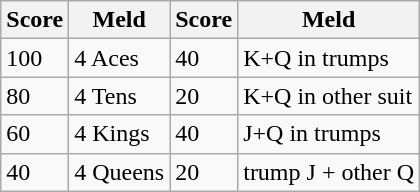<table class="wikitable" align="left">
<tr>
<th>Score</th>
<th>Meld</th>
<th>Score</th>
<th>Meld</th>
</tr>
<tr>
<td>100</td>
<td>4 Aces</td>
<td>40</td>
<td>K+Q in trumps</td>
</tr>
<tr>
<td>80</td>
<td>4 Tens</td>
<td>20</td>
<td>K+Q in other suit</td>
</tr>
<tr>
<td>60</td>
<td>4 Kings</td>
<td>40</td>
<td>J+Q in trumps</td>
</tr>
<tr>
<td>40</td>
<td>4 Queens</td>
<td>20</td>
<td>trump J + other Q</td>
</tr>
</table>
